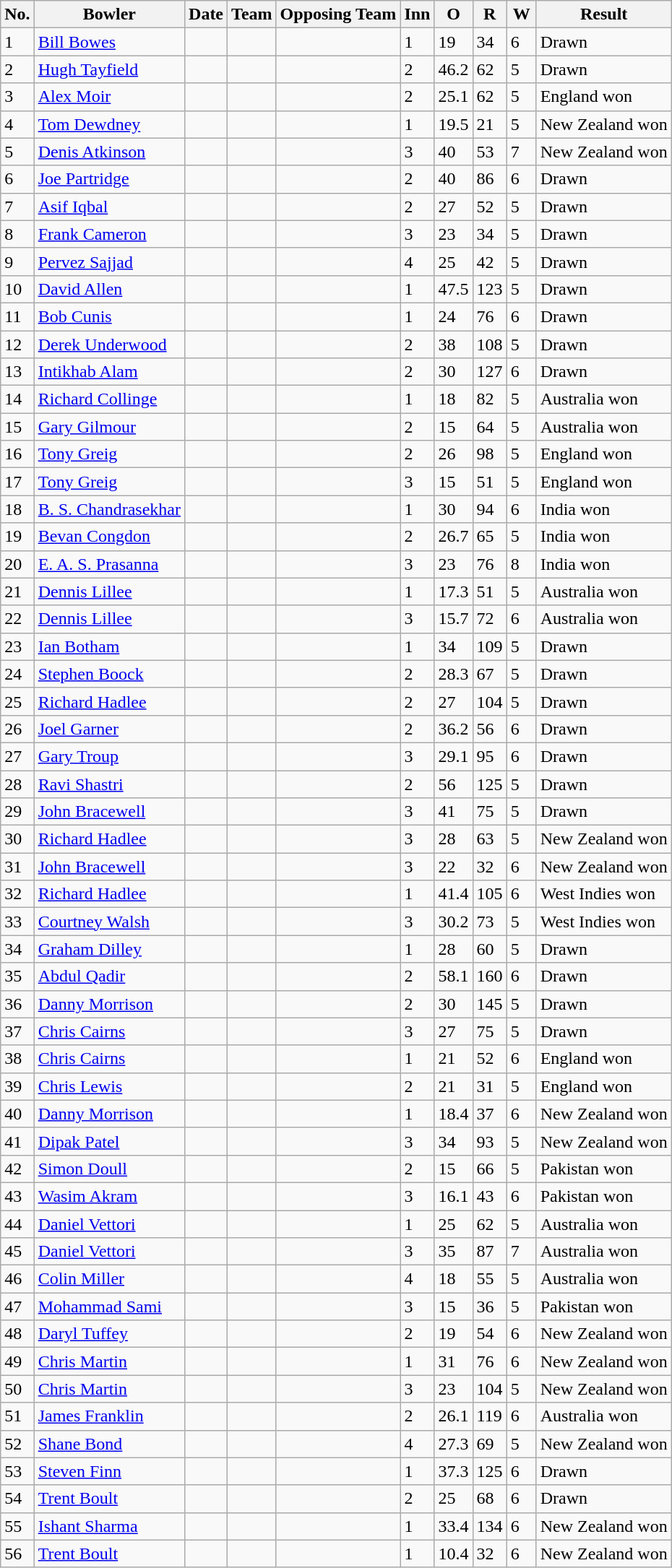<table class="wikitable sortable">
<tr>
<th>No.</th>
<th>Bowler</th>
<th>Date</th>
<th>Team</th>
<th>Opposing Team</th>
<th scope="col" style="width:20px;">Inn</th>
<th scope="col" style="width:20px;">O</th>
<th scope="col" style="width:20px;">R</th>
<th scope="col" style="width:20px;">W</th>
<th>Result</th>
</tr>
<tr>
<td>1</td>
<td><a href='#'>Bill Bowes</a></td>
<td></td>
<td></td>
<td></td>
<td>1</td>
<td>19</td>
<td>34</td>
<td>6</td>
<td>Drawn</td>
</tr>
<tr>
<td>2</td>
<td><a href='#'>Hugh Tayfield</a></td>
<td></td>
<td></td>
<td></td>
<td>2</td>
<td>46.2</td>
<td>62</td>
<td>5</td>
<td>Drawn</td>
</tr>
<tr>
<td>3</td>
<td><a href='#'>Alex Moir</a></td>
<td></td>
<td></td>
<td></td>
<td>2</td>
<td>25.1</td>
<td>62</td>
<td>5</td>
<td>England won</td>
</tr>
<tr>
<td>4</td>
<td><a href='#'>Tom Dewdney</a></td>
<td></td>
<td></td>
<td></td>
<td>1</td>
<td>19.5</td>
<td>21</td>
<td>5</td>
<td>New Zealand won</td>
</tr>
<tr>
<td>5</td>
<td><a href='#'>Denis Atkinson</a></td>
<td></td>
<td></td>
<td></td>
<td>3</td>
<td>40</td>
<td>53</td>
<td>7</td>
<td>New Zealand won</td>
</tr>
<tr>
<td>6</td>
<td><a href='#'>Joe Partridge</a></td>
<td></td>
<td></td>
<td></td>
<td>2</td>
<td>40</td>
<td>86</td>
<td>6</td>
<td>Drawn</td>
</tr>
<tr>
<td>7</td>
<td><a href='#'>Asif Iqbal</a></td>
<td></td>
<td></td>
<td></td>
<td>2</td>
<td>27</td>
<td>52</td>
<td>5</td>
<td>Drawn</td>
</tr>
<tr>
<td>8</td>
<td><a href='#'>Frank Cameron</a></td>
<td></td>
<td></td>
<td></td>
<td>3</td>
<td>23</td>
<td>34</td>
<td>5</td>
<td>Drawn</td>
</tr>
<tr>
<td>9</td>
<td><a href='#'>Pervez Sajjad</a></td>
<td></td>
<td></td>
<td></td>
<td>4</td>
<td>25</td>
<td>42</td>
<td>5</td>
<td>Drawn</td>
</tr>
<tr>
<td>10</td>
<td><a href='#'>David Allen</a></td>
<td></td>
<td></td>
<td></td>
<td>1</td>
<td>47.5</td>
<td>123</td>
<td>5</td>
<td>Drawn</td>
</tr>
<tr>
<td>11</td>
<td><a href='#'>Bob Cunis</a></td>
<td></td>
<td></td>
<td></td>
<td>1</td>
<td>24</td>
<td>76</td>
<td>6</td>
<td>Drawn</td>
</tr>
<tr>
<td>12</td>
<td><a href='#'>Derek Underwood</a></td>
<td></td>
<td></td>
<td></td>
<td>2</td>
<td>38</td>
<td>108</td>
<td>5</td>
<td>Drawn</td>
</tr>
<tr>
<td>13</td>
<td><a href='#'>Intikhab Alam</a></td>
<td></td>
<td></td>
<td></td>
<td>2</td>
<td>30</td>
<td>127</td>
<td>6</td>
<td>Drawn</td>
</tr>
<tr>
<td>14</td>
<td><a href='#'>Richard Collinge</a></td>
<td></td>
<td></td>
<td></td>
<td>1</td>
<td>18</td>
<td>82</td>
<td>5</td>
<td>Australia won</td>
</tr>
<tr>
<td>15</td>
<td><a href='#'>Gary Gilmour</a></td>
<td></td>
<td></td>
<td></td>
<td>2</td>
<td>15</td>
<td>64</td>
<td>5</td>
<td>Australia won</td>
</tr>
<tr>
<td>16</td>
<td><a href='#'>Tony Greig</a></td>
<td></td>
<td></td>
<td></td>
<td>2</td>
<td>26</td>
<td>98</td>
<td>5</td>
<td>England won</td>
</tr>
<tr>
<td>17</td>
<td><a href='#'>Tony Greig</a></td>
<td></td>
<td></td>
<td></td>
<td>3</td>
<td>15</td>
<td>51</td>
<td>5</td>
<td>England won</td>
</tr>
<tr>
<td>18</td>
<td><a href='#'>B. S. Chandrasekhar</a></td>
<td></td>
<td></td>
<td></td>
<td>1</td>
<td>30</td>
<td>94</td>
<td>6</td>
<td>India won</td>
</tr>
<tr>
<td>19</td>
<td><a href='#'>Bevan Congdon</a></td>
<td></td>
<td></td>
<td></td>
<td>2</td>
<td>26.7</td>
<td>65</td>
<td>5</td>
<td>India won</td>
</tr>
<tr>
<td>20</td>
<td><a href='#'>E. A. S. Prasanna</a></td>
<td></td>
<td></td>
<td></td>
<td>3</td>
<td>23</td>
<td>76</td>
<td>8</td>
<td>India won</td>
</tr>
<tr>
<td>21</td>
<td><a href='#'>Dennis Lillee</a></td>
<td></td>
<td></td>
<td></td>
<td>1</td>
<td>17.3</td>
<td>51</td>
<td>5</td>
<td>Australia won</td>
</tr>
<tr>
<td>22</td>
<td><a href='#'>Dennis Lillee</a></td>
<td></td>
<td></td>
<td></td>
<td>3</td>
<td>15.7</td>
<td>72</td>
<td>6</td>
<td>Australia won</td>
</tr>
<tr>
<td>23</td>
<td><a href='#'>Ian Botham</a></td>
<td></td>
<td></td>
<td></td>
<td>1</td>
<td>34</td>
<td>109</td>
<td>5</td>
<td>Drawn</td>
</tr>
<tr>
<td>24</td>
<td><a href='#'>Stephen Boock</a></td>
<td></td>
<td></td>
<td></td>
<td>2</td>
<td>28.3</td>
<td>67</td>
<td>5</td>
<td>Drawn</td>
</tr>
<tr>
<td>25</td>
<td><a href='#'>Richard Hadlee</a></td>
<td></td>
<td></td>
<td></td>
<td>2</td>
<td>27</td>
<td>104</td>
<td>5</td>
<td>Drawn</td>
</tr>
<tr>
<td>26</td>
<td><a href='#'>Joel Garner</a></td>
<td></td>
<td></td>
<td></td>
<td>2</td>
<td>36.2</td>
<td>56</td>
<td>6</td>
<td>Drawn</td>
</tr>
<tr>
<td>27</td>
<td><a href='#'>Gary Troup</a></td>
<td></td>
<td></td>
<td></td>
<td>3</td>
<td>29.1</td>
<td>95</td>
<td>6</td>
<td>Drawn</td>
</tr>
<tr>
<td>28</td>
<td><a href='#'>Ravi Shastri</a></td>
<td></td>
<td></td>
<td></td>
<td>2</td>
<td>56</td>
<td>125</td>
<td>5</td>
<td>Drawn</td>
</tr>
<tr>
<td>29</td>
<td><a href='#'>John Bracewell</a></td>
<td></td>
<td></td>
<td></td>
<td>3</td>
<td>41</td>
<td>75</td>
<td>5</td>
<td>Drawn</td>
</tr>
<tr>
<td>30</td>
<td><a href='#'>Richard Hadlee</a></td>
<td></td>
<td></td>
<td></td>
<td>3</td>
<td>28</td>
<td>63</td>
<td>5</td>
<td>New Zealand won</td>
</tr>
<tr>
<td>31</td>
<td><a href='#'>John Bracewell</a></td>
<td></td>
<td></td>
<td></td>
<td>3</td>
<td>22</td>
<td>32</td>
<td>6</td>
<td>New Zealand won</td>
</tr>
<tr>
<td>32</td>
<td><a href='#'>Richard Hadlee</a></td>
<td></td>
<td></td>
<td></td>
<td>1</td>
<td>41.4</td>
<td>105</td>
<td>6</td>
<td>West Indies won</td>
</tr>
<tr>
<td>33</td>
<td><a href='#'>Courtney Walsh</a></td>
<td></td>
<td></td>
<td></td>
<td>3</td>
<td>30.2</td>
<td>73</td>
<td>5</td>
<td>West Indies won</td>
</tr>
<tr>
<td>34</td>
<td><a href='#'>Graham Dilley</a></td>
<td></td>
<td></td>
<td></td>
<td>1</td>
<td>28</td>
<td>60</td>
<td>5</td>
<td>Drawn</td>
</tr>
<tr>
<td>35</td>
<td><a href='#'>Abdul Qadir</a></td>
<td></td>
<td></td>
<td></td>
<td>2</td>
<td>58.1</td>
<td>160</td>
<td>6</td>
<td>Drawn</td>
</tr>
<tr>
<td>36</td>
<td><a href='#'>Danny Morrison</a></td>
<td></td>
<td></td>
<td></td>
<td>2</td>
<td>30</td>
<td>145</td>
<td>5</td>
<td>Drawn</td>
</tr>
<tr>
<td>37</td>
<td><a href='#'>Chris Cairns</a></td>
<td></td>
<td></td>
<td></td>
<td>3</td>
<td>27</td>
<td>75</td>
<td>5</td>
<td>Drawn</td>
</tr>
<tr>
<td>38</td>
<td><a href='#'>Chris Cairns</a></td>
<td></td>
<td></td>
<td></td>
<td>1</td>
<td>21</td>
<td>52</td>
<td>6</td>
<td>England won</td>
</tr>
<tr>
<td>39</td>
<td><a href='#'>Chris Lewis</a></td>
<td></td>
<td></td>
<td></td>
<td>2</td>
<td>21</td>
<td>31</td>
<td>5</td>
<td>England won</td>
</tr>
<tr>
<td>40</td>
<td><a href='#'>Danny Morrison</a></td>
<td></td>
<td></td>
<td></td>
<td>1</td>
<td>18.4</td>
<td>37</td>
<td>6</td>
<td>New Zealand won</td>
</tr>
<tr>
<td>41</td>
<td><a href='#'>Dipak Patel</a></td>
<td></td>
<td></td>
<td></td>
<td>3</td>
<td>34</td>
<td>93</td>
<td>5</td>
<td>New Zealand won</td>
</tr>
<tr>
<td>42</td>
<td><a href='#'>Simon Doull</a></td>
<td></td>
<td></td>
<td></td>
<td>2</td>
<td>15</td>
<td>66</td>
<td>5</td>
<td>Pakistan won</td>
</tr>
<tr>
<td>43</td>
<td><a href='#'>Wasim Akram</a></td>
<td></td>
<td></td>
<td></td>
<td>3</td>
<td>16.1</td>
<td>43</td>
<td>6</td>
<td>Pakistan won</td>
</tr>
<tr>
<td>44</td>
<td><a href='#'>Daniel Vettori</a></td>
<td></td>
<td></td>
<td></td>
<td>1</td>
<td>25</td>
<td>62</td>
<td>5</td>
<td>Australia won</td>
</tr>
<tr>
<td>45</td>
<td><a href='#'>Daniel Vettori</a></td>
<td></td>
<td></td>
<td></td>
<td>3</td>
<td>35</td>
<td>87</td>
<td>7</td>
<td>Australia won</td>
</tr>
<tr>
<td>46</td>
<td><a href='#'>Colin Miller</a></td>
<td></td>
<td></td>
<td></td>
<td>4</td>
<td>18</td>
<td>55</td>
<td>5</td>
<td>Australia won</td>
</tr>
<tr>
<td>47</td>
<td><a href='#'>Mohammad Sami</a></td>
<td></td>
<td></td>
<td></td>
<td>3</td>
<td>15</td>
<td>36</td>
<td>5</td>
<td>Pakistan won</td>
</tr>
<tr>
<td>48</td>
<td><a href='#'>Daryl Tuffey</a></td>
<td></td>
<td></td>
<td></td>
<td>2</td>
<td>19</td>
<td>54</td>
<td>6</td>
<td>New Zealand won</td>
</tr>
<tr>
<td>49</td>
<td><a href='#'>Chris Martin</a></td>
<td></td>
<td></td>
<td></td>
<td>1</td>
<td>31</td>
<td>76</td>
<td>6</td>
<td>New Zealand won</td>
</tr>
<tr>
<td>50</td>
<td><a href='#'>Chris Martin</a></td>
<td></td>
<td></td>
<td></td>
<td>3</td>
<td>23</td>
<td>104</td>
<td>5</td>
<td>New Zealand won</td>
</tr>
<tr>
<td>51</td>
<td><a href='#'>James Franklin</a></td>
<td></td>
<td></td>
<td></td>
<td>2</td>
<td>26.1</td>
<td>119</td>
<td>6</td>
<td>Australia won</td>
</tr>
<tr>
<td>52</td>
<td><a href='#'>Shane Bond</a></td>
<td></td>
<td></td>
<td></td>
<td>4</td>
<td>27.3</td>
<td>69</td>
<td>5</td>
<td>New Zealand won</td>
</tr>
<tr>
<td>53</td>
<td><a href='#'>Steven Finn</a></td>
<td></td>
<td></td>
<td></td>
<td>1</td>
<td>37.3</td>
<td>125</td>
<td>6</td>
<td>Drawn</td>
</tr>
<tr>
<td>54</td>
<td><a href='#'>Trent Boult</a></td>
<td></td>
<td></td>
<td></td>
<td>2</td>
<td>25</td>
<td>68</td>
<td>6</td>
<td>Drawn</td>
</tr>
<tr>
<td>55</td>
<td><a href='#'>Ishant Sharma</a></td>
<td></td>
<td></td>
<td></td>
<td>1</td>
<td>33.4</td>
<td>134</td>
<td>6</td>
<td>New Zealand won</td>
</tr>
<tr>
<td>56</td>
<td><a href='#'>Trent Boult</a></td>
<td></td>
<td></td>
<td></td>
<td>1</td>
<td>10.4</td>
<td>32</td>
<td>6</td>
<td>New Zealand won</td>
</tr>
</table>
